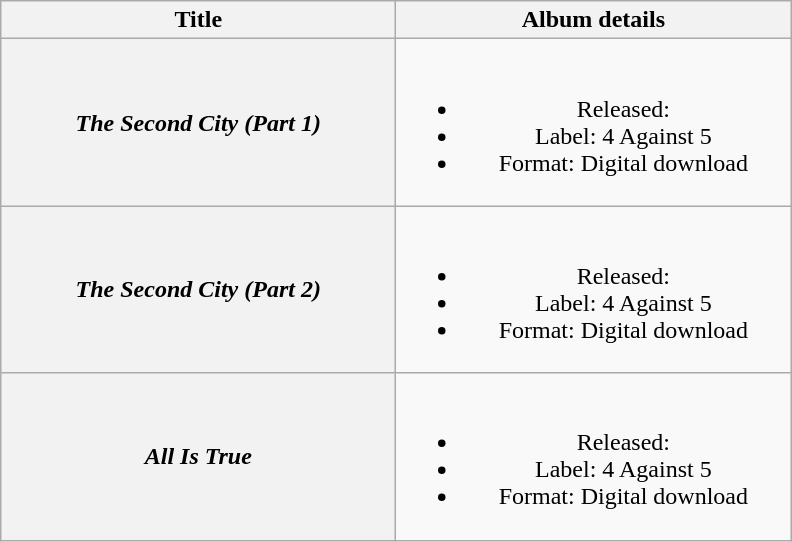<table class="wikitable plainrowheaders" style="text-align:center;">
<tr>
<th scope="col" rowspan="1" style="width:16em;">Title</th>
<th scope="col" rowspan="1" style="width:16em;">Album details</th>
</tr>
<tr>
<th scope="row"><em>The Second City (Part 1)</em></th>
<td><br><ul><li>Released: </li><li>Label: 4 Against 5</li><li>Format: Digital download</li></ul></td>
</tr>
<tr>
<th scope="row"><em>The Second City (Part 2)</em></th>
<td><br><ul><li>Released: </li><li>Label: 4 Against 5</li><li>Format: Digital download</li></ul></td>
</tr>
<tr>
<th scope="row"><em>All Is True</em></th>
<td><br><ul><li>Released: </li><li>Label: 4 Against 5</li><li>Format: Digital download</li></ul></td>
</tr>
</table>
